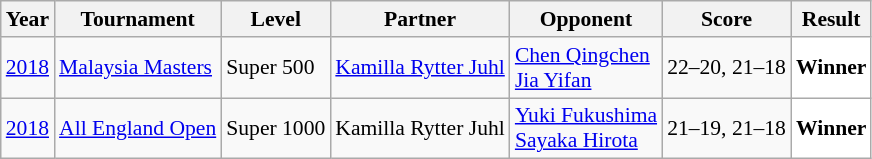<table class="sortable wikitable" style="font-size: 90%;">
<tr>
<th>Year</th>
<th>Tournament</th>
<th>Level</th>
<th>Partner</th>
<th>Opponent</th>
<th>Score</th>
<th>Result</th>
</tr>
<tr>
<td align="center"><a href='#'>2018</a></td>
<td align="left"><a href='#'>Malaysia Masters</a></td>
<td align="left">Super 500</td>
<td align="left"> <a href='#'>Kamilla Rytter Juhl</a></td>
<td align="left"> <a href='#'>Chen Qingchen</a><br> <a href='#'>Jia Yifan</a></td>
<td align="left">22–20, 21–18</td>
<td style="text-align:left; background:white"> <strong>Winner</strong></td>
</tr>
<tr>
<td align="center"><a href='#'>2018</a></td>
<td align="left"><a href='#'>All England Open</a></td>
<td align="left">Super 1000</td>
<td align="left"> Kamilla Rytter Juhl</td>
<td align="left"> <a href='#'>Yuki Fukushima</a><br> <a href='#'>Sayaka Hirota</a></td>
<td align="left">21–19, 21–18</td>
<td style="text-align:left; background:white"> <strong>Winner</strong></td>
</tr>
</table>
